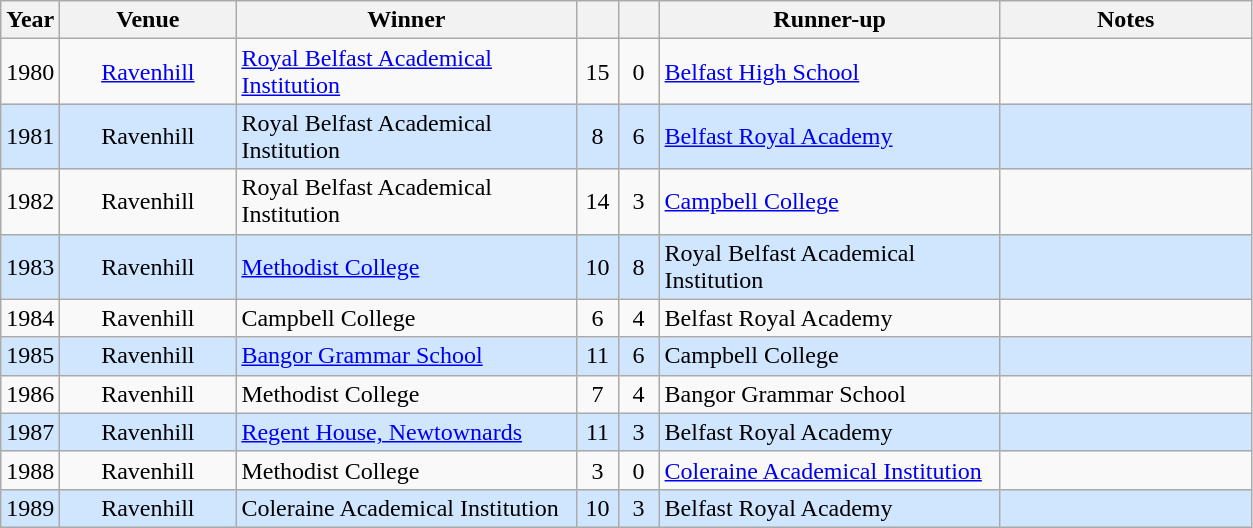<table class="wikitable">
<tr>
<th>Year</th>
<th>Venue</th>
<th>Winner</th>
<th></th>
<th></th>
<th>Runner-up</th>
<th>Notes</th>
</tr>
<tr>
<td align="center">1980</td>
<td width=110 align="center"><a href='#'>Ravenhill</a></td>
<td width=220><a href='#'>Royal Belfast Academical Institution</a></td>
<td width=20 align="center">15</td>
<td width=20 align="center">0</td>
<td width=220><a href='#'>Belfast High School</a></td>
<td width=160></td>
</tr>
<tr style="background: #D0E6FF;">
<td align="center">1981</td>
<td align="center">Ravenhill</td>
<td>Royal Belfast Academical Institution</td>
<td align="center">8</td>
<td align="center">6</td>
<td><a href='#'>Belfast Royal Academy</a></td>
<td></td>
</tr>
<tr>
<td align="center">1982</td>
<td align="center">Ravenhill</td>
<td>Royal Belfast Academical Institution</td>
<td align="center">14</td>
<td align="center">3</td>
<td><a href='#'>Campbell College</a></td>
<td></td>
</tr>
<tr style="background: #D0E6FF;">
<td align="center">1983</td>
<td align="center">Ravenhill</td>
<td><a href='#'>Methodist College</a></td>
<td align="center">10</td>
<td align="center">8</td>
<td>Royal Belfast Academical Institution</td>
<td></td>
</tr>
<tr>
<td align="center">1984</td>
<td align="center">Ravenhill</td>
<td>Campbell College</td>
<td align="center">6</td>
<td align="center">4</td>
<td>Belfast Royal Academy</td>
<td></td>
</tr>
<tr style="background: #D0E6FF;">
<td align="center">1985</td>
<td align="center">Ravenhill</td>
<td><a href='#'>Bangor Grammar School</a></td>
<td align="center">11</td>
<td align="center">6</td>
<td>Campbell College</td>
<td></td>
</tr>
<tr>
<td align="center">1986</td>
<td align="center">Ravenhill</td>
<td>Methodist College</td>
<td align="center">7</td>
<td align="center">4</td>
<td>Bangor Grammar School</td>
<td></td>
</tr>
<tr style="background: #D0E6FF;">
<td align="center">1987</td>
<td align="center">Ravenhill</td>
<td><a href='#'>Regent House, Newtownards</a></td>
<td align="center">11</td>
<td align="center">3</td>
<td>Belfast Royal Academy</td>
<td></td>
</tr>
<tr>
<td align="center">1988</td>
<td align="center">Ravenhill</td>
<td>Methodist College</td>
<td align="center">3</td>
<td align="center">0</td>
<td><a href='#'>Coleraine Academical Institution</a></td>
<td></td>
</tr>
<tr style="background: #D0E6FF;">
<td align="center">1989</td>
<td align="center">Ravenhill</td>
<td>Coleraine Academical Institution</td>
<td align="center">10</td>
<td align="center">3</td>
<td>Belfast Royal Academy</td>
<td></td>
</tr>
</table>
